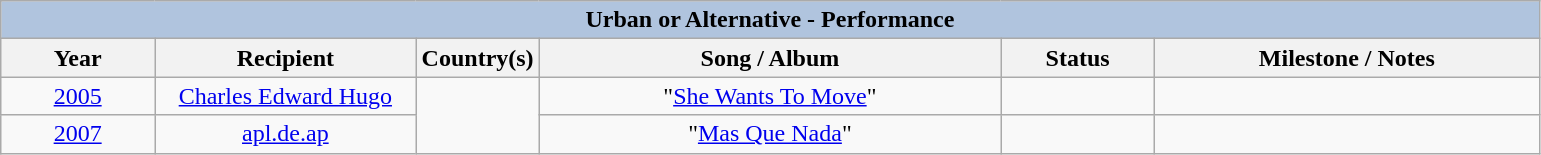<table class="wikitable" style="text-align: center">
<tr>
<th colspan="6" style="background:#B0C4DE;">Urban or Alternative - Performance</th>
</tr>
<tr>
<th width="10%">Year</th>
<th width="17%">Recipient</th>
<th width="8%">Country(s)</th>
<th width="30%">Song / Album</th>
<th width="10%">Status</th>
<th width="25%">Milestone / Notes</th>
</tr>
<tr>
<td><a href='#'>2005</a><br></td>
<td><a href='#'>Charles Edward Hugo</a></td>
<td rowspan="2"></td>
<td>"<a href='#'>She Wants To Move</a>"</td>
<td></td>
<td></td>
</tr>
<tr>
<td><a href='#'>2007</a><br></td>
<td><a href='#'>apl.de.ap</a></td>
<td>"<a href='#'>Mas Que Nada</a>"</td>
<td></td>
<td></td>
</tr>
</table>
